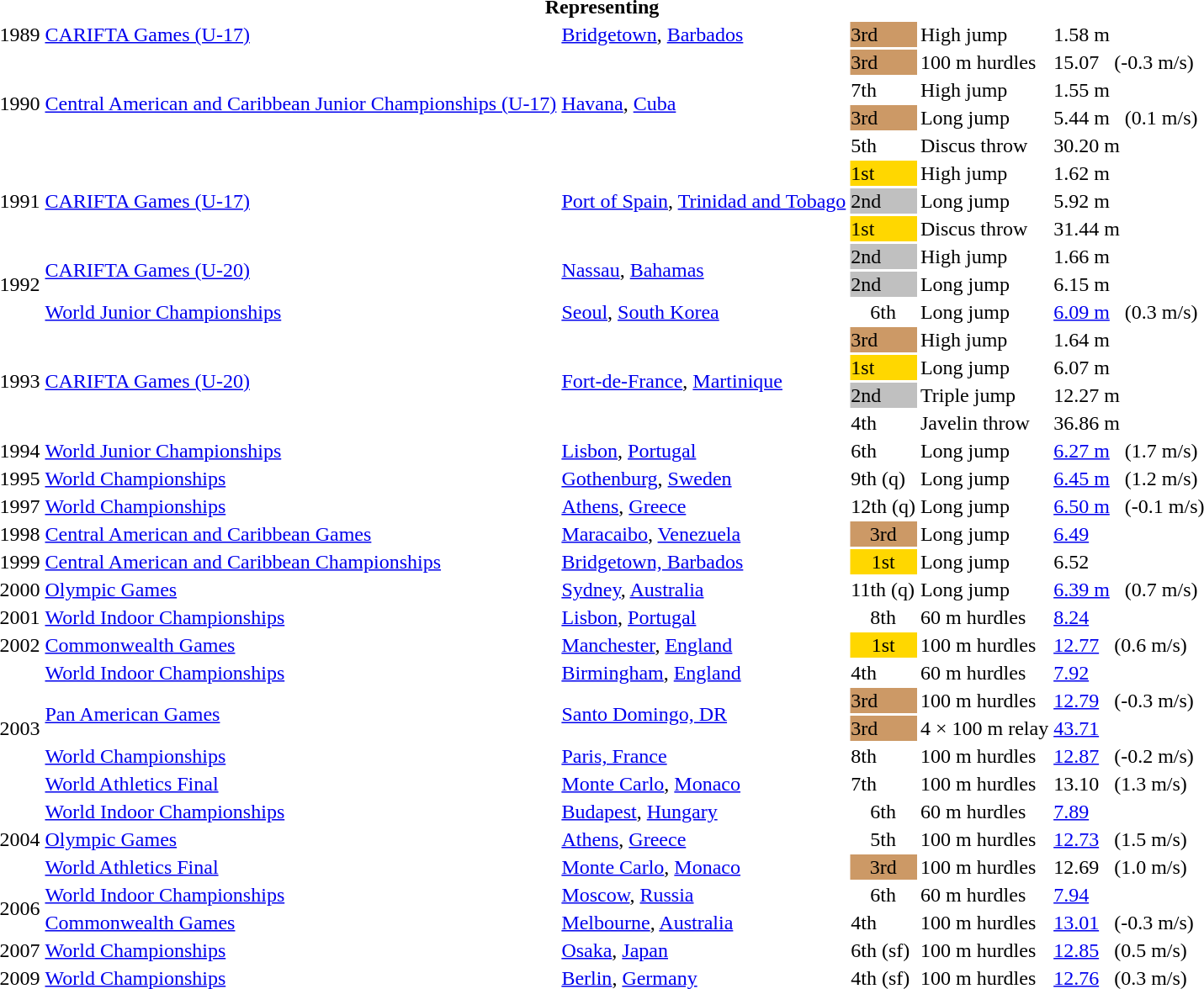<table>
<tr>
<th colspan="6">Representing </th>
</tr>
<tr>
<td>1989</td>
<td><a href='#'>CARIFTA Games (U-17)</a></td>
<td><a href='#'>Bridgetown</a>, <a href='#'>Barbados</a></td>
<td bgcolor=cc9966>3rd</td>
<td>High jump</td>
<td>1.58 m</td>
</tr>
<tr>
<td rowspan = "4">1990</td>
<td rowspan = "4"><a href='#'>Central American and Caribbean Junior Championships (U-17)</a></td>
<td rowspan = "4"><a href='#'>Havana</a>, <a href='#'>Cuba</a></td>
<td bgcolor=cc9966>3rd</td>
<td>100 m hurdles</td>
<td>15.07   (-0.3 m/s)</td>
</tr>
<tr>
<td>7th</td>
<td>High jump</td>
<td>1.55 m</td>
</tr>
<tr>
<td bgcolor=cc9966>3rd</td>
<td>Long jump</td>
<td>5.44 m   (0.1 m/s)</td>
</tr>
<tr>
<td>5th</td>
<td>Discus throw</td>
<td>30.20 m</td>
</tr>
<tr>
<td rowspan = "3">1991</td>
<td rowspan = "3"><a href='#'>CARIFTA Games (U-17)</a></td>
<td rowspan = "3"><a href='#'>Port of Spain</a>, <a href='#'>Trinidad and Tobago</a></td>
<td bgcolor=gold>1st</td>
<td>High jump</td>
<td>1.62 m</td>
</tr>
<tr>
<td bgcolor=silver>2nd</td>
<td>Long jump</td>
<td>5.92 m</td>
</tr>
<tr>
<td bgcolor=gold>1st</td>
<td>Discus throw</td>
<td>31.44 m</td>
</tr>
<tr>
<td rowspan = "3">1992</td>
<td rowspan = "2"><a href='#'>CARIFTA Games (U-20)</a></td>
<td rowspan = "2"><a href='#'>Nassau</a>, <a href='#'>Bahamas</a></td>
<td bgcolor=silver>2nd</td>
<td>High jump</td>
<td>1.66 m</td>
</tr>
<tr>
<td bgcolor=silver>2nd</td>
<td>Long jump</td>
<td>6.15 m</td>
</tr>
<tr>
<td><a href='#'>World Junior Championships</a></td>
<td><a href='#'>Seoul</a>, <a href='#'>South Korea</a></td>
<td align="center">6th</td>
<td>Long jump</td>
<td><a href='#'>6.09 m</a>   (0.3 m/s)</td>
</tr>
<tr>
<td rowspan = "4">1993</td>
<td rowspan = "4"><a href='#'>CARIFTA Games (U-20)</a></td>
<td rowspan = "4"><a href='#'>Fort-de-France</a>, <a href='#'>Martinique</a></td>
<td bgcolor=cc9966>3rd</td>
<td>High jump</td>
<td>1.64 m</td>
</tr>
<tr>
<td bgcolor=gold>1st</td>
<td>Long jump</td>
<td>6.07 m</td>
</tr>
<tr>
<td bgcolor=silver>2nd</td>
<td>Triple jump</td>
<td>12.27 m</td>
</tr>
<tr>
<td>4th</td>
<td>Javelin throw</td>
<td>36.86 m</td>
</tr>
<tr>
<td>1994</td>
<td><a href='#'>World Junior Championships</a></td>
<td><a href='#'>Lisbon</a>, <a href='#'>Portugal</a></td>
<td>6th</td>
<td>Long jump</td>
<td><a href='#'>6.27 m</a>   (1.7 m/s)</td>
</tr>
<tr>
<td>1995</td>
<td><a href='#'>World Championships</a></td>
<td><a href='#'>Gothenburg</a>, <a href='#'>Sweden</a></td>
<td>9th (q)</td>
<td>Long jump</td>
<td><a href='#'>6.45 m</a>   (1.2 m/s)</td>
</tr>
<tr>
<td>1997</td>
<td><a href='#'>World Championships</a></td>
<td><a href='#'>Athens</a>, <a href='#'>Greece</a></td>
<td>12th (q)</td>
<td>Long jump</td>
<td><a href='#'>6.50 m</a>   (-0.1 m/s)</td>
</tr>
<tr>
<td>1998</td>
<td><a href='#'>Central American and Caribbean Games</a></td>
<td><a href='#'>Maracaibo</a>, <a href='#'>Venezuela</a></td>
<td bgcolor="cc9966" align="center">3rd</td>
<td>Long jump</td>
<td><a href='#'>6.49</a></td>
</tr>
<tr>
<td>1999</td>
<td><a href='#'>Central American and Caribbean Championships</a></td>
<td><a href='#'>Bridgetown, Barbados</a></td>
<td bgcolor="gold" align="center">1st</td>
<td>Long jump</td>
<td>6.52</td>
</tr>
<tr>
<td>2000</td>
<td><a href='#'>Olympic Games</a></td>
<td><a href='#'>Sydney</a>, <a href='#'>Australia</a></td>
<td>11th (q)</td>
<td>Long jump</td>
<td><a href='#'>6.39 m</a>   (0.7 m/s)</td>
</tr>
<tr>
<td>2001</td>
<td><a href='#'>World Indoor Championships</a></td>
<td><a href='#'>Lisbon</a>, <a href='#'>Portugal</a></td>
<td align="center">8th</td>
<td>60 m hurdles</td>
<td><a href='#'>8.24</a></td>
</tr>
<tr>
<td>2002</td>
<td><a href='#'>Commonwealth Games</a></td>
<td><a href='#'>Manchester</a>, <a href='#'>England</a></td>
<td bgcolor="gold" align="center">1st</td>
<td>100 m hurdles</td>
<td><a href='#'>12.77</a>   (0.6 m/s)</td>
</tr>
<tr>
<td rowspan=5>2003</td>
<td><a href='#'>World Indoor Championships</a></td>
<td><a href='#'>Birmingham</a>, <a href='#'>England</a></td>
<td>4th</td>
<td>60 m hurdles</td>
<td><a href='#'>7.92</a></td>
</tr>
<tr>
<td rowspan=2><a href='#'>Pan American Games</a></td>
<td rowspan=2><a href='#'>Santo Domingo, DR</a></td>
<td bgcolor="cc9966">3rd</td>
<td>100 m hurdles</td>
<td><a href='#'>12.79</a>   (-0.3 m/s)</td>
</tr>
<tr>
<td bgcolor="cc9966">3rd</td>
<td>4 × 100 m relay</td>
<td><a href='#'>43.71</a></td>
</tr>
<tr>
<td><a href='#'>World Championships</a></td>
<td><a href='#'>Paris, France</a></td>
<td>8th</td>
<td>100 m hurdles</td>
<td><a href='#'>12.87</a>   (-0.2 m/s)</td>
</tr>
<tr>
<td><a href='#'>World Athletics Final</a></td>
<td><a href='#'>Monte Carlo</a>, <a href='#'>Monaco</a></td>
<td>7th</td>
<td>100 m hurdles</td>
<td>13.10   (1.3 m/s)</td>
</tr>
<tr>
<td rowspan=3>2004</td>
<td><a href='#'>World Indoor Championships</a></td>
<td><a href='#'>Budapest</a>, <a href='#'>Hungary</a></td>
<td align="center">6th</td>
<td>60 m hurdles</td>
<td><a href='#'>7.89</a></td>
</tr>
<tr>
<td><a href='#'>Olympic Games</a></td>
<td><a href='#'>Athens</a>, <a href='#'>Greece</a></td>
<td align="center">5th</td>
<td>100 m hurdles</td>
<td><a href='#'>12.73</a>   (1.5 m/s)</td>
</tr>
<tr>
<td><a href='#'>World Athletics Final</a></td>
<td><a href='#'>Monte Carlo</a>, <a href='#'>Monaco</a></td>
<td bgcolor=CC9966 align="center">3rd</td>
<td>100 m hurdles</td>
<td>12.69   (1.0 m/s)</td>
</tr>
<tr>
<td rowspan=2>2006</td>
<td><a href='#'>World Indoor Championships</a></td>
<td><a href='#'>Moscow</a>, <a href='#'>Russia</a></td>
<td align="center">6th</td>
<td>60 m hurdles</td>
<td><a href='#'>7.94</a></td>
</tr>
<tr>
<td><a href='#'>Commonwealth Games</a></td>
<td><a href='#'>Melbourne</a>, <a href='#'>Australia</a></td>
<td>4th</td>
<td>100 m hurdles</td>
<td><a href='#'>13.01</a>   (-0.3 m/s)</td>
</tr>
<tr>
<td>2007</td>
<td><a href='#'>World Championships</a></td>
<td><a href='#'>Osaka</a>, <a href='#'>Japan</a></td>
<td>6th (sf)</td>
<td>100 m hurdles</td>
<td><a href='#'>12.85</a>   (0.5 m/s)</td>
</tr>
<tr>
<td>2009</td>
<td><a href='#'>World Championships</a></td>
<td><a href='#'>Berlin</a>, <a href='#'>Germany</a></td>
<td>4th (sf)</td>
<td>100 m hurdles</td>
<td><a href='#'>12.76</a>   (0.3 m/s)</td>
</tr>
</table>
